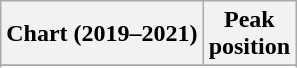<table class="wikitable sortable plainrowheaders" style="text-align:center">
<tr>
<th scope="col">Chart (2019–2021)</th>
<th scope="col">Peak<br>position</th>
</tr>
<tr>
</tr>
<tr>
</tr>
<tr>
</tr>
<tr>
</tr>
<tr>
</tr>
<tr>
</tr>
</table>
